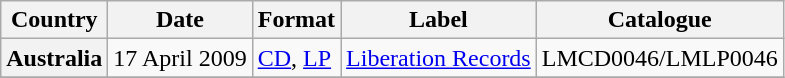<table class="wikitable plainrowheaders">
<tr>
<th scope="col">Country</th>
<th scope="col">Date</th>
<th scope="col">Format</th>
<th scope="col">Label</th>
<th scope="col">Catalogue</th>
</tr>
<tr>
<th scope="row">Australia</th>
<td>17 April 2009</td>
<td><a href='#'>CD</a>, <a href='#'>LP</a></td>
<td><a href='#'>Liberation Records</a></td>
<td>LMCD0046/LMLP0046</td>
</tr>
<tr>
</tr>
</table>
